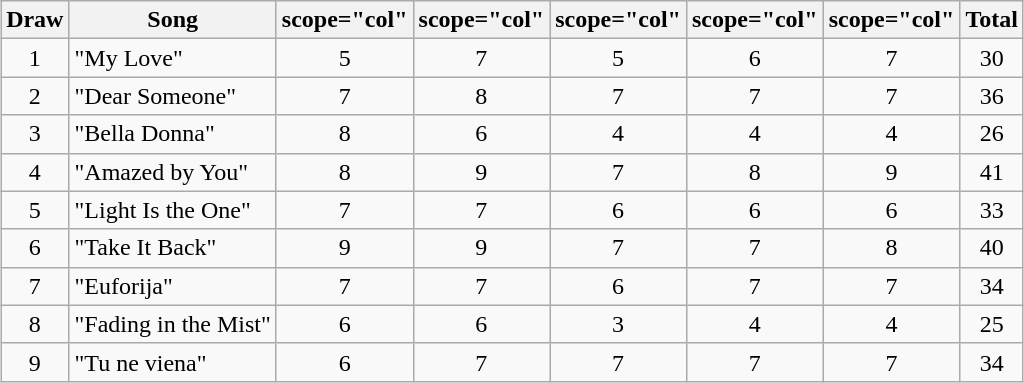<table class="wikitable collapsible" style="margin: 1em auto 1em auto; text-align:center;">
<tr>
<th>Draw</th>
<th>Song</th>
<th>scope="col" </th>
<th>scope="col" </th>
<th>scope="col" </th>
<th>scope="col" </th>
<th>scope="col" </th>
<th>Total</th>
</tr>
<tr>
<td>1</td>
<td align="left">"My Love"</td>
<td>5</td>
<td>7</td>
<td>5</td>
<td>6</td>
<td>7</td>
<td>30</td>
</tr>
<tr>
<td>2</td>
<td align="left">"Dear Someone"</td>
<td>7</td>
<td>8</td>
<td>7</td>
<td>7</td>
<td>7</td>
<td>36</td>
</tr>
<tr>
<td>3</td>
<td align="left">"Bella Donna"</td>
<td>8</td>
<td>6</td>
<td>4</td>
<td>4</td>
<td>4</td>
<td>26</td>
</tr>
<tr>
<td>4</td>
<td align="left">"Amazed by You"</td>
<td>8</td>
<td>9</td>
<td>7</td>
<td>8</td>
<td>9</td>
<td>41</td>
</tr>
<tr>
<td>5</td>
<td align="left">"Light Is the One"</td>
<td>7</td>
<td>7</td>
<td>6</td>
<td>6</td>
<td>6</td>
<td>33</td>
</tr>
<tr>
<td>6</td>
<td align="left">"Take It Back"</td>
<td>9</td>
<td>9</td>
<td>7</td>
<td>7</td>
<td>8</td>
<td>40</td>
</tr>
<tr>
<td>7</td>
<td align="left">"Euforija"</td>
<td>7</td>
<td>7</td>
<td>6</td>
<td>7</td>
<td>7</td>
<td>34</td>
</tr>
<tr>
<td>8</td>
<td align="left">"Fading in the Mist"</td>
<td>6</td>
<td>6</td>
<td>3</td>
<td>4</td>
<td>4</td>
<td>25</td>
</tr>
<tr>
<td>9</td>
<td align="left">"Tu ne viena"</td>
<td>6</td>
<td>7</td>
<td>7</td>
<td>7</td>
<td>7</td>
<td>34</td>
</tr>
</table>
